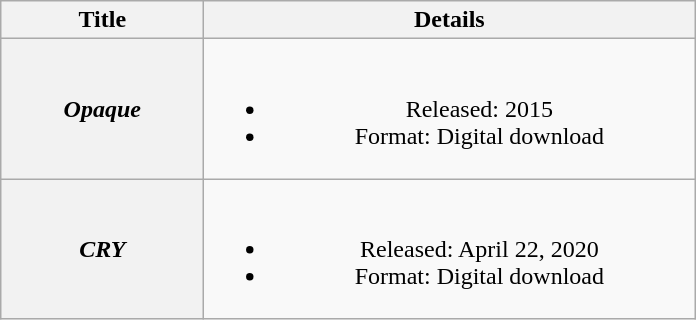<table class="wikitable plainrowheaders" style="text-align:center;">
<tr>
<th scope="col" style="width:8em;">Title</th>
<th scope="col" style="width:20em;">Details</th>
</tr>
<tr>
<th scope="row"><em>Opaque</em></th>
<td><br><ul><li>Released: 2015</li><li>Format: Digital download</li></ul></td>
</tr>
<tr>
<th scope="row"><em>CRY</em></th>
<td><br><ul><li>Released: April 22, 2020</li><li>Format: Digital download</li></ul></td>
</tr>
</table>
